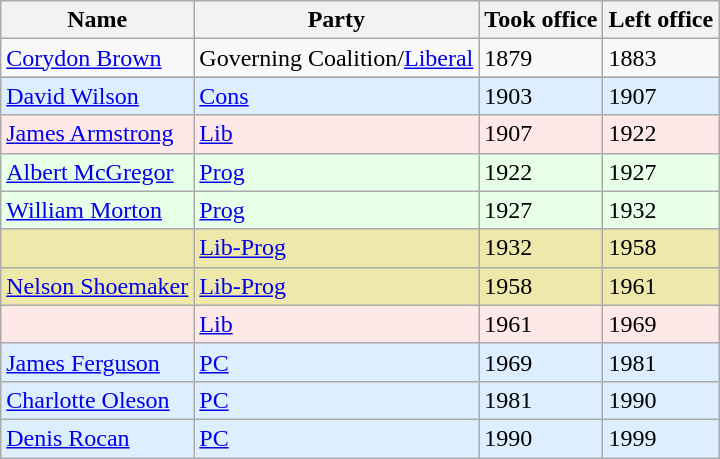<table class="wikitable">
<tr>
<th>Name</th>
<th>Party</th>
<th>Took office</th>
<th>Left office</th>
</tr>
<tr>
<td><a href='#'>Corydon Brown</a></td>
<td>Governing Coalition/<a href='#'>Liberal</a></td>
<td>1879</td>
<td>1883</td>
</tr>
<tr>
</tr>
<tr bgcolor=#DDEEFF>
<td><a href='#'>David Wilson</a></td>
<td><a href='#'>Cons</a></td>
<td>1903</td>
<td>1907</td>
</tr>
<tr bgcolor=#FFE8E8>
<td><a href='#'>James Armstrong</a></td>
<td><a href='#'>Lib</a></td>
<td>1907</td>
<td>1922</td>
</tr>
<tr bgcolor=#E8FFE8>
<td><a href='#'>Albert McGregor</a></td>
<td><a href='#'>Prog</a></td>
<td>1922</td>
<td>1927</td>
</tr>
<tr bgcolor=#E8FFE8>
<td><a href='#'>William Morton</a></td>
<td><a href='#'>Prog</a></td>
<td>1927</td>
<td>1932</td>
</tr>
<tr bgcolor=#eee8aa>
<td></td>
<td><a href='#'>Lib-Prog</a></td>
<td>1932</td>
<td>1958</td>
</tr>
<tr bgcolor=#eee8aa>
<td><a href='#'>Nelson Shoemaker</a></td>
<td><a href='#'>Lib-Prog</a></td>
<td>1958</td>
<td>1961</td>
</tr>
<tr bgcolor=#FFE8E8>
<td></td>
<td><a href='#'>Lib</a></td>
<td>1961</td>
<td>1969</td>
</tr>
<tr bgcolor=#DDEEFF>
<td><a href='#'>James Ferguson</a></td>
<td><a href='#'>PC</a></td>
<td>1969</td>
<td>1981</td>
</tr>
<tr bgcolor=#DDEEFF>
<td><a href='#'>Charlotte Oleson</a></td>
<td><a href='#'>PC</a></td>
<td>1981</td>
<td>1990</td>
</tr>
<tr bgcolor=#DDEEFF>
<td><a href='#'>Denis Rocan</a></td>
<td><a href='#'>PC</a></td>
<td>1990</td>
<td>1999</td>
</tr>
</table>
